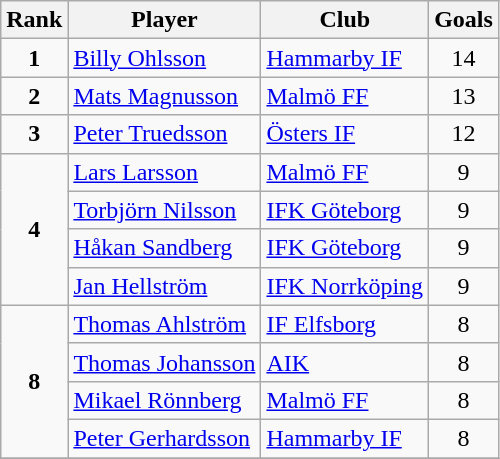<table class="wikitable" style="text-align:center">
<tr>
<th>Rank</th>
<th>Player</th>
<th>Club</th>
<th>Goals</th>
</tr>
<tr>
<td rowspan="1"><strong>1</strong></td>
<td align="left"> <a href='#'>Billy Ohlsson</a></td>
<td align="left"><a href='#'>Hammarby IF</a></td>
<td>14</td>
</tr>
<tr>
<td rowspan="1"><strong>2</strong></td>
<td align="left"> <a href='#'>Mats Magnusson</a></td>
<td align="left"><a href='#'>Malmö FF</a></td>
<td>13</td>
</tr>
<tr>
<td rowspan="1"><strong>3</strong></td>
<td align="left"> <a href='#'>Peter Truedsson</a></td>
<td align="left"><a href='#'>Östers IF</a></td>
<td>12</td>
</tr>
<tr>
<td rowspan="4"><strong>4</strong></td>
<td align="left"> <a href='#'>Lars Larsson</a></td>
<td align="left"><a href='#'>Malmö FF</a></td>
<td>9</td>
</tr>
<tr>
<td align="left"> <a href='#'>Torbjörn Nilsson</a></td>
<td align="left"><a href='#'>IFK Göteborg</a></td>
<td>9</td>
</tr>
<tr>
<td align="left"> <a href='#'>Håkan Sandberg</a></td>
<td align="left"><a href='#'>IFK Göteborg</a></td>
<td>9</td>
</tr>
<tr>
<td align="left"> <a href='#'>Jan Hellström</a></td>
<td align="left"><a href='#'>IFK Norrköping</a></td>
<td>9</td>
</tr>
<tr>
<td rowspan="4"><strong>8</strong></td>
<td align="left"> <a href='#'>Thomas Ahlström</a></td>
<td align="left"><a href='#'>IF Elfsborg</a></td>
<td>8</td>
</tr>
<tr>
<td align="left"> <a href='#'>Thomas Johansson</a></td>
<td align="left"><a href='#'>AIK</a></td>
<td>8</td>
</tr>
<tr>
<td align="left"> <a href='#'>Mikael Rönnberg</a></td>
<td align="left"><a href='#'>Malmö FF</a></td>
<td>8</td>
</tr>
<tr>
<td align="left"> <a href='#'>Peter Gerhardsson</a></td>
<td align="left"><a href='#'>Hammarby IF</a></td>
<td>8</td>
</tr>
<tr>
</tr>
</table>
